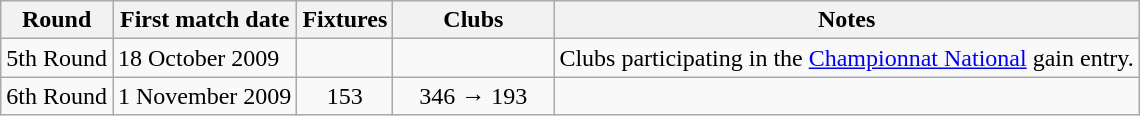<table class="wikitable" style="text-align: center">
<tr>
<th>Round</th>
<th>First match date</th>
<th>Fixtures</th>
<th width=100>Clubs</th>
<th>Notes</th>
</tr>
<tr>
<td style="text-align: left">5th Round</td>
<td style="text-align: left">18 October 2009</td>
<td></td>
<td></td>
<td>Clubs participating in the <a href='#'>Championnat National</a> gain entry.</td>
</tr>
<tr>
<td style="text-align: left">6th Round</td>
<td style="text-align: left">1 November 2009</td>
<td>153</td>
<td>346 → 193</td>
<td></td>
</tr>
</table>
